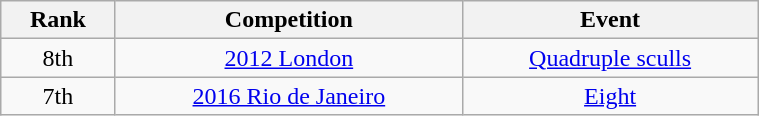<table class="wikitable" width=40% style="font-size:100%; text-align:center;">
<tr>
<th>Rank</th>
<th>Competition</th>
<th>Event<br>
 
</th>
</tr>
<tr>
<td>8th</td>
<td><a href='#'>2012 London</a></td>
<td><a href='#'>Quadruple sculls</a></td>
</tr>
<tr>
<td>7th</td>
<td><a href='#'>2016 Rio de Janeiro</a></td>
<td><a href='#'>Eight</a><br>





</td>
</tr>
</table>
